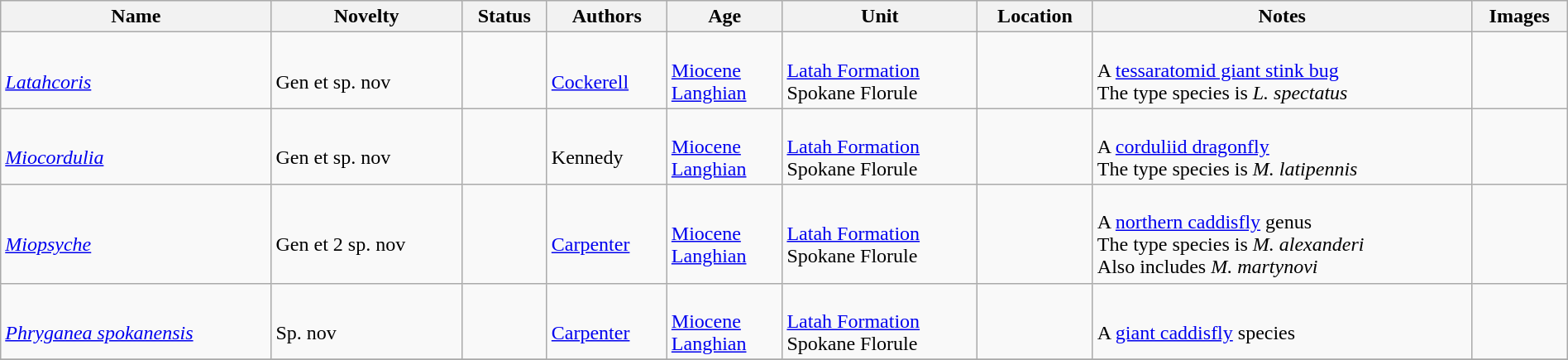<table class="wikitable sortable" align="center" width="100%">
<tr>
<th>Name</th>
<th>Novelty</th>
<th>Status</th>
<th>Authors</th>
<th>Age</th>
<th>Unit</th>
<th>Location</th>
<th>Notes</th>
<th>Images</th>
</tr>
<tr>
<td><br><em><a href='#'>Latahcoris</a></em></td>
<td><br>Gen et sp. nov</td>
<td></td>
<td><br><a href='#'>Cockerell</a></td>
<td><br><a href='#'>Miocene</a><br><a href='#'>Langhian</a></td>
<td><br><a href='#'>Latah Formation</a><br>Spokane Florule</td>
<td><br><br></td>
<td><br>A <a href='#'>tessaratomid giant stink bug</a><br>The type species is <em>L. spectatus</em></td>
<td></td>
</tr>
<tr>
<td><br><em><a href='#'>Miocordulia</a></em></td>
<td><br>Gen et sp. nov</td>
<td></td>
<td><br>Kennedy</td>
<td><br><a href='#'>Miocene</a><br><a href='#'>Langhian</a></td>
<td><br><a href='#'>Latah Formation</a><br>Spokane Florule</td>
<td><br><br></td>
<td><br>A <a href='#'>corduliid dragonfly</a><br>The type species is <em>M. latipennis</em></td>
<td></td>
</tr>
<tr>
<td><br><em><a href='#'>Miopsyche</a></em></td>
<td><br>Gen et 2 sp. nov</td>
<td></td>
<td><br><a href='#'>Carpenter</a></td>
<td><br><a href='#'>Miocene</a><br><a href='#'>Langhian</a></td>
<td><br><a href='#'>Latah Formation</a><br>Spokane Florule</td>
<td><br><br></td>
<td><br>A <a href='#'>northern caddisfly</a> genus<br>The type species is <em>M. alexanderi</em><br>Also includes <em>M. martynovi</em></td>
<td></td>
</tr>
<tr>
<td><br><em><a href='#'>Phryganea spokanensis</a></em></td>
<td><br>Sp. nov</td>
<td></td>
<td><br><a href='#'>Carpenter</a></td>
<td><br><a href='#'>Miocene</a><br><a href='#'>Langhian</a></td>
<td><br><a href='#'>Latah Formation</a><br>Spokane Florule</td>
<td><br><br></td>
<td><br>A <a href='#'>giant caddisfly</a> species</td>
<td></td>
</tr>
<tr>
</tr>
</table>
